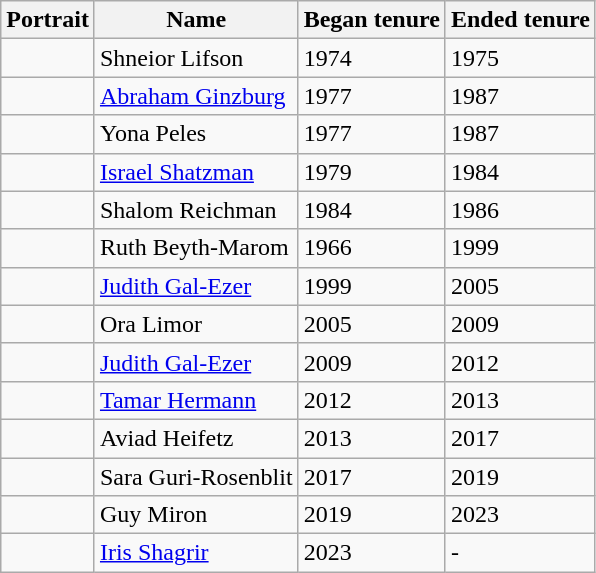<table class="wikitable">
<tr>
<th>Portrait</th>
<th>Name</th>
<th>Began tenure</th>
<th>Ended tenure</th>
</tr>
<tr>
<td></td>
<td>Shneior Lifson</td>
<td>1974</td>
<td>1975</td>
</tr>
<tr>
<td></td>
<td><a href='#'>Abraham Ginzburg</a></td>
<td>1977</td>
<td>1987</td>
</tr>
<tr>
<td></td>
<td>Yona Peles</td>
<td>1977</td>
<td>1987</td>
</tr>
<tr>
<td></td>
<td><a href='#'>Israel Shatzman</a></td>
<td>1979</td>
<td>1984</td>
</tr>
<tr>
<td></td>
<td>Shalom Reichman</td>
<td>1984</td>
<td>1986</td>
</tr>
<tr>
<td></td>
<td>Ruth Beyth-Marom</td>
<td>1966</td>
<td>1999</td>
</tr>
<tr>
<td></td>
<td><a href='#'>Judith Gal-Ezer</a></td>
<td>1999</td>
<td>2005</td>
</tr>
<tr>
<td></td>
<td>Ora Limor</td>
<td>2005</td>
<td>2009</td>
</tr>
<tr>
<td></td>
<td><a href='#'>Judith Gal-Ezer</a></td>
<td>2009</td>
<td>2012</td>
</tr>
<tr>
<td></td>
<td><a href='#'>Tamar Hermann</a></td>
<td>2012</td>
<td>2013</td>
</tr>
<tr>
<td></td>
<td>Aviad Heifetz</td>
<td>2013</td>
<td>2017</td>
</tr>
<tr>
<td></td>
<td>Sara Guri-Rosenblit</td>
<td>2017</td>
<td>2019</td>
</tr>
<tr>
<td></td>
<td>Guy Miron</td>
<td>2019</td>
<td>2023</td>
</tr>
<tr>
<td></td>
<td><a href='#'>Iris Shagrir</a></td>
<td>2023</td>
<td>-</td>
</tr>
</table>
